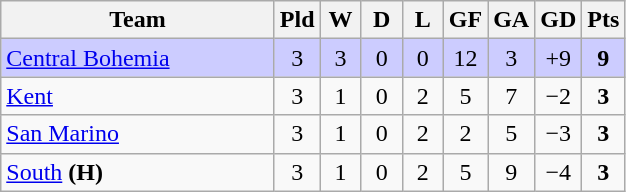<table class="wikitable" style="text-align:center;">
<tr>
<th width=175>Team</th>
<th width=20 abbr="Played">Pld</th>
<th width=20 abbr="Won">W</th>
<th width=20 abbr="Drawn">D</th>
<th width=20 abbr="Lost">L</th>
<th width=20 abbr="Goals for">GF</th>
<th width=20 abbr="Goals against">GA</th>
<th width=20 abbr="Goal difference">GD</th>
<th width=20 abbr="Points">Pts</th>
</tr>
<tr bgcolor=#ccccff>
<td align=left> <a href='#'>Central Bohemia</a></td>
<td>3</td>
<td>3</td>
<td>0</td>
<td>0</td>
<td>12</td>
<td>3</td>
<td>+9</td>
<td><strong>9</strong></td>
</tr>
<tr>
<td align=left> <a href='#'>Kent</a></td>
<td>3</td>
<td>1</td>
<td>0</td>
<td>2</td>
<td>5</td>
<td>7</td>
<td>−2</td>
<td><strong>3</strong></td>
</tr>
<tr>
<td align=left> <a href='#'>San Marino</a></td>
<td>3</td>
<td>1</td>
<td>0</td>
<td>2</td>
<td>2</td>
<td>5</td>
<td>−3</td>
<td><strong>3</strong></td>
</tr>
<tr>
<td align=left> <a href='#'>South</a> <strong>(H)</strong></td>
<td>3</td>
<td>1</td>
<td>0</td>
<td>2</td>
<td>5</td>
<td>9</td>
<td>−4</td>
<td><strong>3</strong></td>
</tr>
</table>
